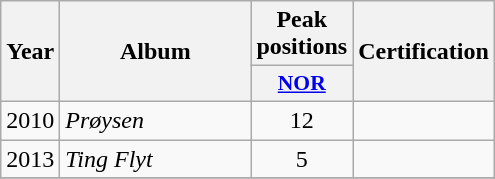<table class="wikitable">
<tr>
<th align="center" rowspan="2" width="10">Year</th>
<th align="center" rowspan="2" width="120">Album</th>
<th align="center" colspan="1" width="20">Peak positions</th>
<th align="center" rowspan="2" width="70">Certification</th>
</tr>
<tr>
<th scope="col" style="width:3em;font-size:90%;"><a href='#'>NOR</a><br></th>
</tr>
<tr>
<td style="text-align:center;">2010</td>
<td><em>Prøysen</em></td>
<td style="text-align:center;">12</td>
<td></td>
</tr>
<tr>
<td style="text-align:center;">2013</td>
<td><em>Ting Flyt</em></td>
<td style="text-align:center;">5</td>
<td></td>
</tr>
<tr>
</tr>
</table>
